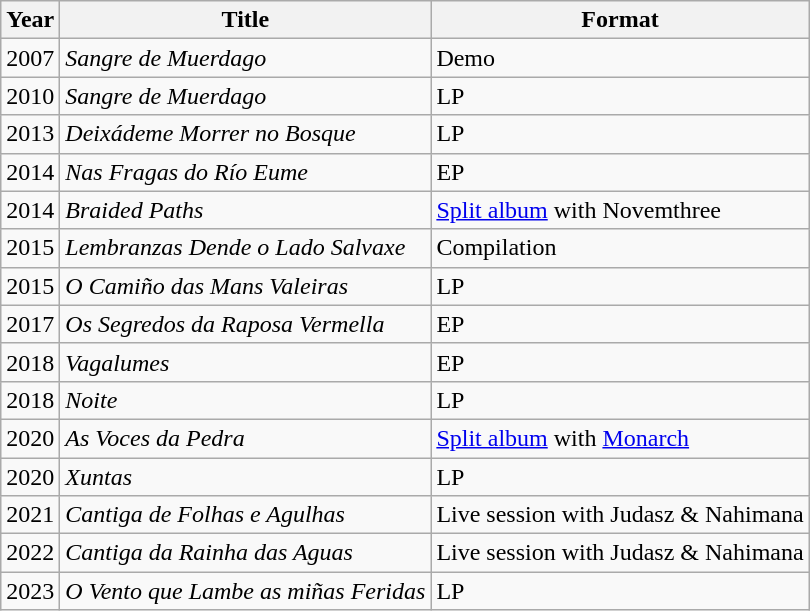<table class="wikitable">
<tr>
<th>Year</th>
<th>Title</th>
<th>Format</th>
</tr>
<tr>
<td>2007</td>
<td><em>Sangre de Muerdago</em></td>
<td>Demo</td>
</tr>
<tr>
<td>2010</td>
<td><em>Sangre de Muerdago</em></td>
<td>LP</td>
</tr>
<tr>
<td>2013</td>
<td><em>Deixádeme Morrer no Bosque</em></td>
<td>LP</td>
</tr>
<tr>
<td>2014</td>
<td><em>Nas Fragas do Río Eume</em></td>
<td>EP</td>
</tr>
<tr>
<td>2014</td>
<td><em>Braided Paths</em></td>
<td><a href='#'>Split album</a> with Novemthree</td>
</tr>
<tr>
<td>2015</td>
<td><em>Lembranzas Dende o Lado Salvaxe</em></td>
<td>Compilation</td>
</tr>
<tr>
<td>2015</td>
<td><em>O Camiño das Mans Valeiras</em></td>
<td>LP</td>
</tr>
<tr>
<td>2017</td>
<td><em>Os Segredos da Raposa Vermella</em></td>
<td>EP</td>
</tr>
<tr>
<td>2018</td>
<td><em>Vagalumes</em></td>
<td>EP</td>
</tr>
<tr>
<td>2018</td>
<td><em>Noite</em></td>
<td>LP</td>
</tr>
<tr>
<td>2020</td>
<td><em>As Voces da Pedra</em></td>
<td><a href='#'>Split album</a> with <a href='#'>Monarch</a></td>
</tr>
<tr>
<td>2020</td>
<td><em>Xuntas</em></td>
<td>LP</td>
</tr>
<tr>
<td>2021</td>
<td><em>Cantiga de Folhas e Agulhas</em></td>
<td>Live session with Judasz & Nahimana</td>
</tr>
<tr>
<td>2022</td>
<td><em>Cantiga da Rainha das Aguas</em></td>
<td>Live session with Judasz & Nahimana</td>
</tr>
<tr>
<td>2023</td>
<td><em>O Vento que Lambe as mi​ñ​as Feridas</em></td>
<td>LP</td>
</tr>
</table>
